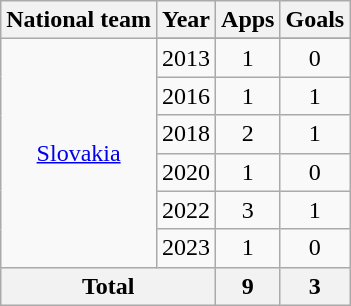<table class="wikitable" style="text-align:center">
<tr>
<th>National team</th>
<th>Year</th>
<th>Apps</th>
<th>Goals</th>
</tr>
<tr>
<td rowspan=7><a href='#'>Slovakia</a></td>
</tr>
<tr>
<td>2013</td>
<td>1</td>
<td>0</td>
</tr>
<tr>
<td>2016</td>
<td>1</td>
<td>1</td>
</tr>
<tr>
<td>2018</td>
<td>2</td>
<td>1</td>
</tr>
<tr>
<td>2020</td>
<td>1</td>
<td>0</td>
</tr>
<tr>
<td>2022</td>
<td>3</td>
<td>1</td>
</tr>
<tr>
<td>2023</td>
<td>1</td>
<td>0</td>
</tr>
<tr>
<th colspan="2">Total</th>
<th>9</th>
<th>3</th>
</tr>
</table>
